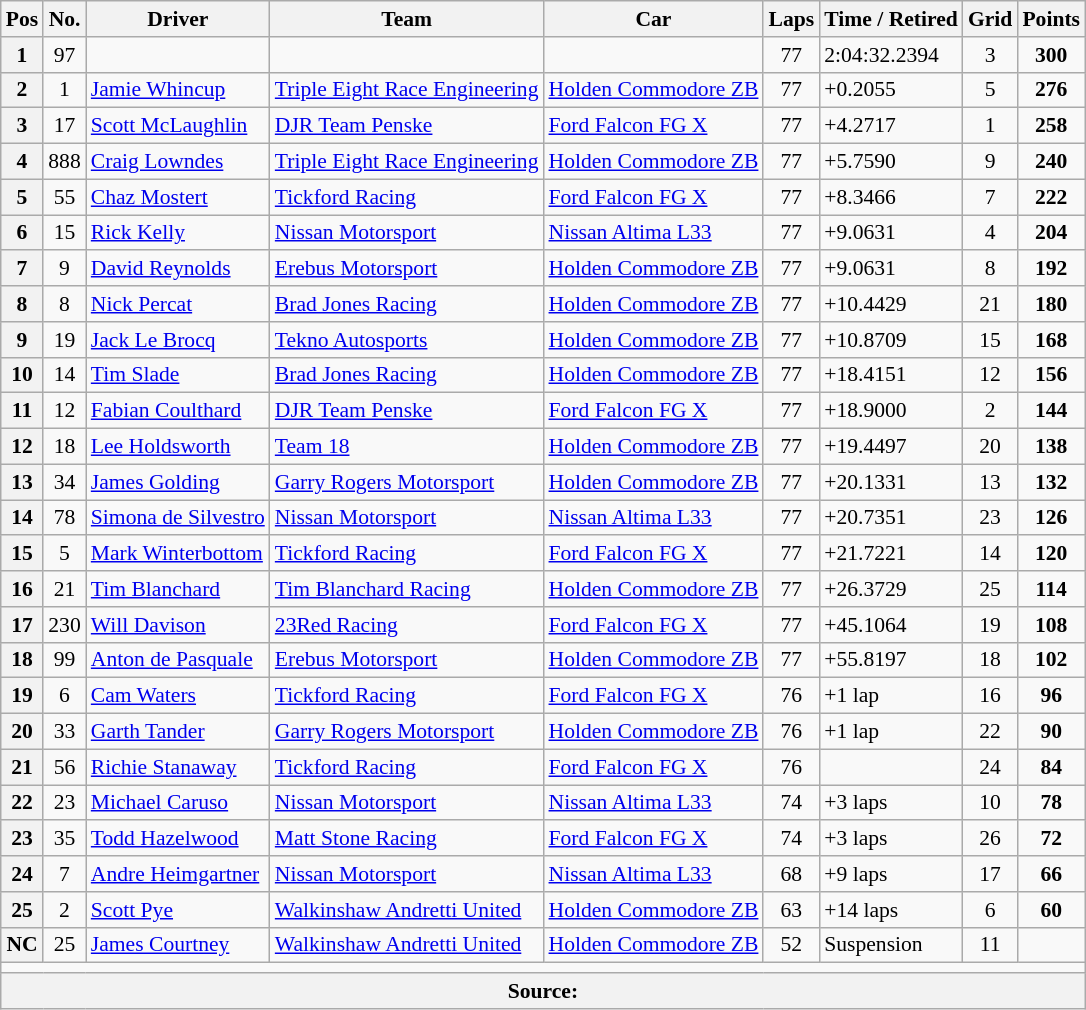<table class="wikitable" style="font-size:90%;">
<tr>
<th>Pos</th>
<th>No.</th>
<th>Driver</th>
<th>Team</th>
<th>Car</th>
<th>Laps</th>
<th>Time / Retired</th>
<th>Grid</th>
<th>Points</th>
</tr>
<tr>
<th>1</th>
<td align="center">97</td>
<td></td>
<td></td>
<td></td>
<td align="center">77</td>
<td>2:04:32.2394</td>
<td align="center">3</td>
<td align="center"><strong>300</strong></td>
</tr>
<tr>
<th>2</th>
<td align="center">1</td>
<td> <a href='#'>Jamie Whincup</a></td>
<td><a href='#'>Triple Eight Race Engineering</a></td>
<td><a href='#'>Holden Commodore ZB</a></td>
<td align="center">77</td>
<td>+0.2055</td>
<td align="center">5</td>
<td align="center"><strong>276</strong></td>
</tr>
<tr>
<th>3</th>
<td align="center">17</td>
<td> <a href='#'>Scott McLaughlin</a></td>
<td><a href='#'>DJR Team Penske</a></td>
<td><a href='#'>Ford Falcon FG X</a></td>
<td align="center">77</td>
<td>+4.2717</td>
<td align="center">1</td>
<td align="center"><strong>258</strong></td>
</tr>
<tr>
<th>4</th>
<td align="center">888</td>
<td> <a href='#'>Craig Lowndes</a></td>
<td><a href='#'>Triple Eight Race Engineering</a></td>
<td><a href='#'>Holden Commodore ZB</a></td>
<td align="center">77</td>
<td>+5.7590</td>
<td align="center">9</td>
<td align="center"><strong>240</strong></td>
</tr>
<tr>
<th>5</th>
<td align="center">55</td>
<td> <a href='#'>Chaz Mostert</a></td>
<td><a href='#'>Tickford Racing</a></td>
<td><a href='#'>Ford Falcon FG X</a></td>
<td align="center">77</td>
<td>+8.3466</td>
<td align="center">7</td>
<td align="center"><strong>222</strong></td>
</tr>
<tr>
<th>6</th>
<td align="center">15</td>
<td> <a href='#'>Rick Kelly</a></td>
<td><a href='#'>Nissan Motorsport</a></td>
<td><a href='#'>Nissan Altima L33</a></td>
<td align="center">77</td>
<td>+9.0631</td>
<td align="center">4</td>
<td align="center"><strong>204</strong></td>
</tr>
<tr>
<th>7</th>
<td align="center">9</td>
<td> <a href='#'>David Reynolds</a></td>
<td><a href='#'>Erebus Motorsport</a></td>
<td><a href='#'>Holden Commodore ZB</a></td>
<td align="center">77</td>
<td>+9.0631</td>
<td align="center">8</td>
<td align="center"><strong>192</strong></td>
</tr>
<tr>
<th>8</th>
<td align="center">8</td>
<td> <a href='#'>Nick Percat</a></td>
<td><a href='#'>Brad Jones Racing</a></td>
<td><a href='#'>Holden Commodore ZB</a></td>
<td align="center">77</td>
<td>+10.4429</td>
<td align="center">21</td>
<td align="center"><strong>180</strong></td>
</tr>
<tr>
<th>9</th>
<td align="center">19</td>
<td> <a href='#'>Jack Le Brocq</a></td>
<td><a href='#'>Tekno Autosports</a></td>
<td><a href='#'>Holden Commodore ZB</a></td>
<td align="center">77</td>
<td>+10.8709</td>
<td align="center">15</td>
<td align="center"><strong>168</strong></td>
</tr>
<tr>
<th>10</th>
<td align="center">14</td>
<td> <a href='#'>Tim Slade</a></td>
<td><a href='#'>Brad Jones Racing</a></td>
<td><a href='#'>Holden Commodore ZB</a></td>
<td align="center">77</td>
<td>+18.4151</td>
<td align="center">12</td>
<td align="center"><strong>156</strong></td>
</tr>
<tr>
<th>11</th>
<td align="center">12</td>
<td> <a href='#'>Fabian Coulthard</a></td>
<td><a href='#'>DJR Team Penske</a></td>
<td><a href='#'>Ford Falcon FG X</a></td>
<td align="center">77</td>
<td>+18.9000</td>
<td align="center">2</td>
<td align="center"><strong>144</strong></td>
</tr>
<tr>
<th>12</th>
<td align="center">18</td>
<td> <a href='#'>Lee Holdsworth</a></td>
<td><a href='#'>Team 18</a></td>
<td><a href='#'>Holden Commodore ZB</a></td>
<td align="center">77</td>
<td>+19.4497</td>
<td align="center">20</td>
<td align="center"><strong>138</strong></td>
</tr>
<tr>
<th>13</th>
<td align="center">34</td>
<td> <a href='#'>James Golding</a></td>
<td><a href='#'>Garry Rogers Motorsport</a></td>
<td><a href='#'>Holden Commodore ZB</a></td>
<td align="center">77</td>
<td>+20.1331</td>
<td align="center">13</td>
<td align="center"><strong>132</strong></td>
</tr>
<tr>
<th>14</th>
<td align="center">78</td>
<td> <a href='#'>Simona de Silvestro</a></td>
<td><a href='#'>Nissan Motorsport</a></td>
<td><a href='#'>Nissan Altima L33</a></td>
<td align="center">77</td>
<td>+20.7351</td>
<td align="center">23</td>
<td align="center"><strong>126</strong></td>
</tr>
<tr>
<th>15</th>
<td align="center">5</td>
<td> <a href='#'>Mark Winterbottom</a></td>
<td><a href='#'>Tickford Racing</a></td>
<td><a href='#'>Ford Falcon FG X</a></td>
<td align="center">77</td>
<td>+21.7221</td>
<td align="center">14</td>
<td align="center"><strong>120</strong></td>
</tr>
<tr>
<th>16</th>
<td align="center">21</td>
<td> <a href='#'>Tim Blanchard</a></td>
<td><a href='#'>Tim Blanchard Racing</a></td>
<td><a href='#'>Holden Commodore ZB</a></td>
<td align="center">77</td>
<td>+26.3729</td>
<td align="center">25</td>
<td align="center"><strong>114</strong></td>
</tr>
<tr>
<th>17</th>
<td align="center">230</td>
<td> <a href='#'>Will Davison</a></td>
<td><a href='#'>23Red Racing</a></td>
<td><a href='#'>Ford Falcon FG X</a></td>
<td align="center">77</td>
<td>+45.1064</td>
<td align="center">19</td>
<td align="center"><strong>108</strong></td>
</tr>
<tr>
<th>18</th>
<td align="center">99</td>
<td> <a href='#'>Anton de Pasquale</a></td>
<td><a href='#'>Erebus Motorsport</a></td>
<td><a href='#'>Holden Commodore ZB</a></td>
<td align="center">77</td>
<td>+55.8197</td>
<td align="center">18</td>
<td align="center"><strong>102</strong></td>
</tr>
<tr>
<th>19</th>
<td align="center">6</td>
<td> <a href='#'>Cam Waters</a></td>
<td><a href='#'>Tickford Racing</a></td>
<td><a href='#'>Ford Falcon FG X</a></td>
<td align="center">76</td>
<td>+1 lap</td>
<td align="center">16</td>
<td align="center"><strong>96</strong></td>
</tr>
<tr>
<th>20</th>
<td align="center">33</td>
<td> <a href='#'>Garth Tander</a></td>
<td><a href='#'>Garry Rogers Motorsport</a></td>
<td><a href='#'>Holden Commodore ZB</a></td>
<td align="center">76</td>
<td>+1 lap</td>
<td align="center">22</td>
<td align="center"><strong>90</strong></td>
</tr>
<tr>
<th>21</th>
<td align="center">56</td>
<td> <a href='#'>Richie Stanaway</a></td>
<td><a href='#'>Tickford Racing</a></td>
<td><a href='#'>Ford Falcon FG X</a></td>
<td align="center">76</td>
<td></td>
<td align="center">24</td>
<td align="center"><strong>84</strong></td>
</tr>
<tr>
<th>22</th>
<td align="center">23</td>
<td> <a href='#'>Michael Caruso</a></td>
<td><a href='#'>Nissan Motorsport</a></td>
<td><a href='#'>Nissan Altima L33</a></td>
<td align="center">74</td>
<td>+3 laps</td>
<td align="center">10</td>
<td align="center"><strong>78</strong></td>
</tr>
<tr>
<th>23</th>
<td align="center">35</td>
<td> <a href='#'>Todd Hazelwood</a></td>
<td><a href='#'>Matt Stone Racing</a></td>
<td><a href='#'>Ford Falcon FG X</a></td>
<td align="center">74</td>
<td>+3 laps</td>
<td align="center">26</td>
<td align="center"><strong>72</strong></td>
</tr>
<tr>
<th>24</th>
<td align="center">7</td>
<td> <a href='#'>Andre Heimgartner</a></td>
<td><a href='#'>Nissan Motorsport</a></td>
<td><a href='#'>Nissan Altima L33</a></td>
<td align="center">68</td>
<td>+9 laps</td>
<td align="center">17</td>
<td align="center"><strong>66</strong></td>
</tr>
<tr>
<th>25</th>
<td align="center">2</td>
<td> <a href='#'>Scott Pye</a></td>
<td><a href='#'>Walkinshaw Andretti United</a></td>
<td><a href='#'>Holden Commodore ZB</a></td>
<td align="center">63</td>
<td>+14 laps</td>
<td align="center">6</td>
<td align="center"><strong>60</strong></td>
</tr>
<tr>
<th>NC</th>
<td align="center">25</td>
<td> <a href='#'>James Courtney</a></td>
<td><a href='#'>Walkinshaw Andretti United</a></td>
<td><a href='#'>Holden Commodore ZB</a></td>
<td align="center">52</td>
<td>Suspension</td>
<td align="center">11</td>
<td align="center"></td>
</tr>
<tr>
<td colspan="9" align="center"></td>
</tr>
<tr>
<th colspan="9">Source:</th>
</tr>
</table>
